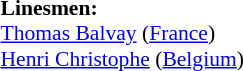<table width=100% style="font-size: 90%">
<tr>
<td><br><strong>Linesmen:</strong>
<br><a href='#'>Thomas Balvay</a> (<a href='#'>France</a>)
<br><a href='#'>Henri Christophe</a> (<a href='#'>Belgium</a>)</td>
</tr>
</table>
